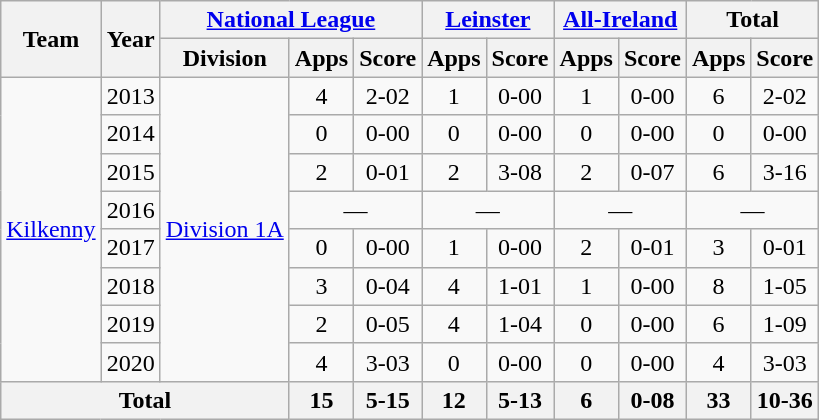<table class="wikitable" style="text-align:center">
<tr>
<th rowspan="2">Team</th>
<th rowspan="2">Year</th>
<th colspan="3"><a href='#'>National League</a></th>
<th colspan="2"><a href='#'>Leinster</a></th>
<th colspan="2"><a href='#'>All-Ireland</a></th>
<th colspan="2">Total</th>
</tr>
<tr>
<th>Division</th>
<th>Apps</th>
<th>Score</th>
<th>Apps</th>
<th>Score</th>
<th>Apps</th>
<th>Score</th>
<th>Apps</th>
<th>Score</th>
</tr>
<tr>
<td rowspan="8"><a href='#'>Kilkenny</a></td>
<td>2013</td>
<td rowspan="8"><a href='#'>Division 1A</a></td>
<td>4</td>
<td>2-02</td>
<td>1</td>
<td>0-00</td>
<td>1</td>
<td>0-00</td>
<td>6</td>
<td>2-02</td>
</tr>
<tr>
<td>2014</td>
<td>0</td>
<td>0-00</td>
<td>0</td>
<td>0-00</td>
<td>0</td>
<td>0-00</td>
<td>0</td>
<td>0-00</td>
</tr>
<tr>
<td>2015</td>
<td>2</td>
<td>0-01</td>
<td>2</td>
<td>3-08</td>
<td>2</td>
<td>0-07</td>
<td>6</td>
<td>3-16</td>
</tr>
<tr>
<td>2016</td>
<td colspan=2>—</td>
<td colspan=2>—</td>
<td colspan=2>—</td>
<td colspan=2>—</td>
</tr>
<tr>
<td>2017</td>
<td>0</td>
<td>0-00</td>
<td>1</td>
<td>0-00</td>
<td>2</td>
<td>0-01</td>
<td>3</td>
<td>0-01</td>
</tr>
<tr>
<td>2018</td>
<td>3</td>
<td>0-04</td>
<td>4</td>
<td>1-01</td>
<td>1</td>
<td>0-00</td>
<td>8</td>
<td>1-05</td>
</tr>
<tr>
<td>2019</td>
<td>2</td>
<td>0-05</td>
<td>4</td>
<td>1-04</td>
<td>0</td>
<td>0-00</td>
<td>6</td>
<td>1-09</td>
</tr>
<tr>
<td>2020</td>
<td>4</td>
<td>3-03</td>
<td>0</td>
<td>0-00</td>
<td>0</td>
<td>0-00</td>
<td>4</td>
<td>3-03</td>
</tr>
<tr>
<th colspan="3">Total</th>
<th>15</th>
<th>5-15</th>
<th>12</th>
<th>5-13</th>
<th>6</th>
<th>0-08</th>
<th>33</th>
<th>10-36</th>
</tr>
</table>
